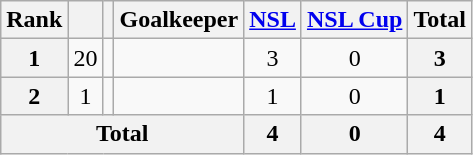<table class="wikitable sortable" style="text-align:center">
<tr>
<th>Rank</th>
<th></th>
<th></th>
<th>Goalkeeper</th>
<th><a href='#'>NSL</a></th>
<th><a href='#'>NSL Cup</a></th>
<th>Total</th>
</tr>
<tr>
<th>1</th>
<td>20</td>
<td></td>
<td align="left"></td>
<td>3</td>
<td>0</td>
<th>3</th>
</tr>
<tr>
<th>2</th>
<td>1</td>
<td></td>
<td align="left"></td>
<td>1</td>
<td>0</td>
<th>1</th>
</tr>
<tr>
<th colspan="4">Total</th>
<th>4</th>
<th>0</th>
<th>4</th>
</tr>
</table>
